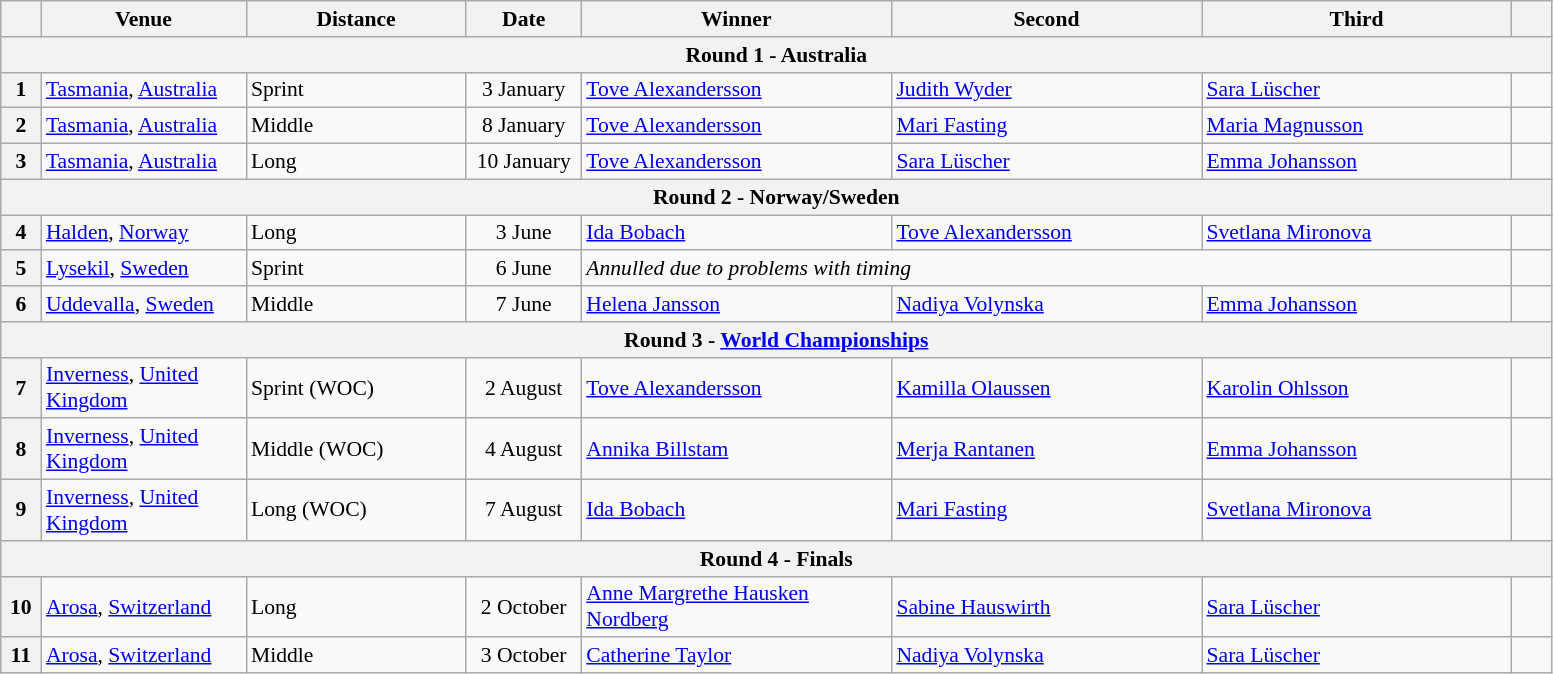<table class="wikitable" style="font-size: 90%">
<tr>
<th width="20"></th>
<th width="130">Venue</th>
<th width="140">Distance</th>
<th width="70">Date</th>
<th width="200">Winner</th>
<th width="200">Second</th>
<th width="200">Third</th>
<th width="20"></th>
</tr>
<tr>
<th colspan="8">Round 1 - Australia</th>
</tr>
<tr>
<th>1</th>
<td> <a href='#'>Tasmania</a>, <a href='#'>Australia</a></td>
<td>Sprint</td>
<td align=center>3 January</td>
<td> <a href='#'>Tove Alexandersson</a></td>
<td> <a href='#'>Judith Wyder</a></td>
<td> <a href='#'>Sara Lüscher</a></td>
<td></td>
</tr>
<tr>
<th>2</th>
<td> <a href='#'>Tasmania</a>, <a href='#'>Australia</a></td>
<td>Middle</td>
<td align=center>8 January</td>
<td> <a href='#'>Tove Alexandersson</a></td>
<td> <a href='#'>Mari Fasting</a></td>
<td> <a href='#'>Maria Magnusson</a></td>
<td></td>
</tr>
<tr>
<th>3</th>
<td> <a href='#'>Tasmania</a>, <a href='#'>Australia</a></td>
<td>Long</td>
<td align=center>10 January</td>
<td> <a href='#'>Tove Alexandersson</a></td>
<td> <a href='#'>Sara Lüscher</a></td>
<td> <a href='#'>Emma Johansson</a></td>
<td></td>
</tr>
<tr>
<th colspan="8">Round 2 - Norway/Sweden</th>
</tr>
<tr>
<th>4</th>
<td> <a href='#'>Halden</a>, <a href='#'>Norway</a></td>
<td>Long</td>
<td align=center>3 June</td>
<td> <a href='#'>Ida Bobach</a></td>
<td> <a href='#'>Tove Alexandersson</a></td>
<td> <a href='#'>Svetlana Mironova</a></td>
<td></td>
</tr>
<tr>
<th>5</th>
<td> <a href='#'>Lysekil</a>, <a href='#'>Sweden</a></td>
<td>Sprint</td>
<td align=center>6 June</td>
<td colspan=3><em>Annulled due to problems with timing</em></td>
<td></td>
</tr>
<tr>
<th>6</th>
<td> <a href='#'>Uddevalla</a>, <a href='#'>Sweden</a></td>
<td>Middle</td>
<td align=center>7 June</td>
<td> <a href='#'>Helena Jansson</a></td>
<td> <a href='#'>Nadiya Volynska</a></td>
<td> <a href='#'>Emma Johansson</a></td>
<td></td>
</tr>
<tr>
<th colspan="8">Round 3 - <a href='#'>World Championships</a></th>
</tr>
<tr>
<th>7</th>
<td> <a href='#'>Inverness</a>, <a href='#'>United Kingdom</a></td>
<td>Sprint (WOC)</td>
<td align=center>2 August</td>
<td> <a href='#'>Tove Alexandersson</a></td>
<td> <a href='#'>Kamilla Olaussen</a></td>
<td> <a href='#'>Karolin Ohlsson</a></td>
<td></td>
</tr>
<tr>
<th>8</th>
<td> <a href='#'>Inverness</a>, <a href='#'>United Kingdom</a></td>
<td>Middle (WOC)</td>
<td align=center>4 August</td>
<td> <a href='#'>Annika Billstam</a></td>
<td> <a href='#'>Merja Rantanen</a></td>
<td> <a href='#'>Emma Johansson</a></td>
<td></td>
</tr>
<tr>
<th>9</th>
<td> <a href='#'>Inverness</a>, <a href='#'>United Kingdom</a></td>
<td>Long (WOC)</td>
<td align=center>7 August</td>
<td> <a href='#'>Ida Bobach</a></td>
<td> <a href='#'>Mari Fasting</a></td>
<td> <a href='#'>Svetlana Mironova</a></td>
<td></td>
</tr>
<tr>
<th colspan="8">Round 4 - Finals</th>
</tr>
<tr>
<th>10</th>
<td> <a href='#'>Arosa</a>, <a href='#'>Switzerland</a></td>
<td>Long</td>
<td align=center>2 October</td>
<td> <a href='#'>Anne Margrethe Hausken Nordberg</a></td>
<td> <a href='#'>Sabine Hauswirth</a></td>
<td> <a href='#'>Sara Lüscher</a></td>
<td></td>
</tr>
<tr>
<th>11</th>
<td> <a href='#'>Arosa</a>, <a href='#'>Switzerland</a></td>
<td>Middle</td>
<td align=center>3 October</td>
<td> <a href='#'>Catherine Taylor</a></td>
<td> <a href='#'>Nadiya Volynska</a></td>
<td> <a href='#'>Sara Lüscher</a></td>
<td></td>
</tr>
</table>
